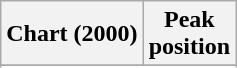<table class="wikitable sortable">
<tr>
<th align="left">Chart (2000)</th>
<th align="center">Peak<br>position</th>
</tr>
<tr>
</tr>
<tr>
</tr>
<tr>
</tr>
</table>
